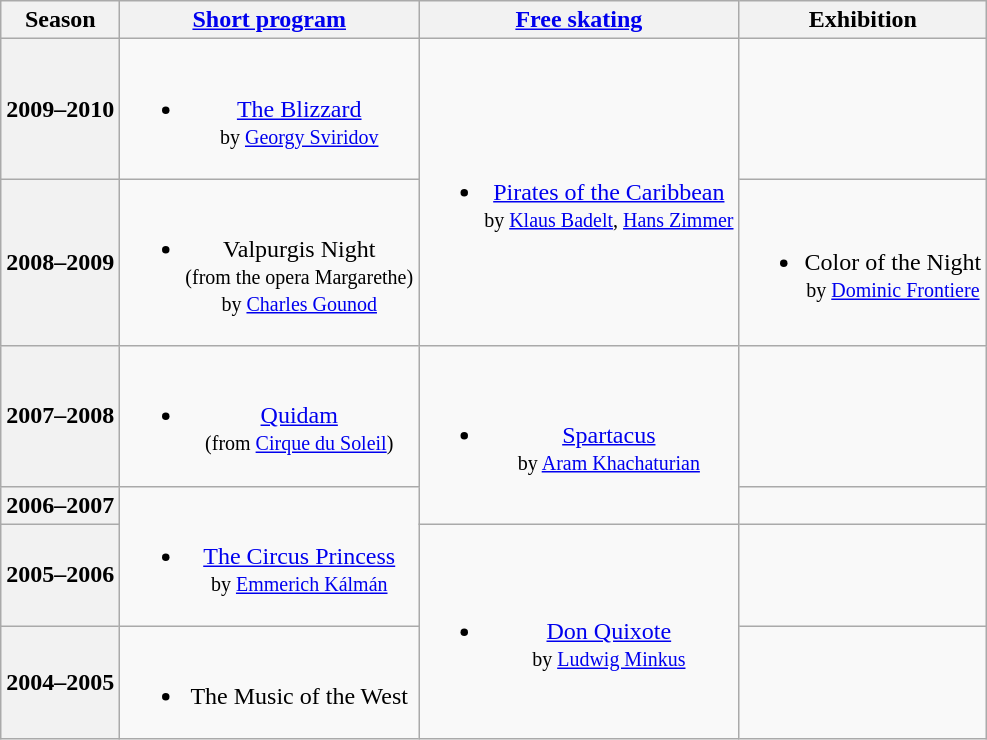<table class=wikitable style=text-align:center>
<tr>
<th>Season</th>
<th><a href='#'>Short program</a></th>
<th><a href='#'>Free skating</a></th>
<th>Exhibition</th>
</tr>
<tr>
<th>2009–2010 <br> </th>
<td><br><ul><li><a href='#'>The Blizzard</a> <br><small> by <a href='#'>Georgy Sviridov</a> </small></li></ul></td>
<td rowspan=2><br><ul><li><a href='#'>Pirates of the Caribbean</a> <br><small> by <a href='#'>Klaus Badelt</a>, <a href='#'>Hans Zimmer</a> </small></li></ul></td>
<td></td>
</tr>
<tr>
<th>2008–2009 <br> </th>
<td><br><ul><li>Valpurgis Night <br><small> (from the opera Margarethe) <br> by <a href='#'>Charles Gounod</a> </small></li></ul></td>
<td><br><ul><li>Color of the Night <br><small> by <a href='#'>Dominic Frontiere</a> </small></li></ul></td>
</tr>
<tr>
<th>2007–2008 <br> </th>
<td><br><ul><li><a href='#'>Quidam</a> <br><small> (from <a href='#'>Cirque du Soleil</a>) </small></li></ul></td>
<td rowspan=2><br><ul><li><a href='#'>Spartacus</a> <br><small> by <a href='#'>Aram Khachaturian</a> </small></li></ul></td>
<td></td>
</tr>
<tr>
<th>2006–2007 <br> </th>
<td rowspan=2><br><ul><li><a href='#'>The Circus Princess</a> <br><small> by <a href='#'>Emmerich Kálmán</a> </small></li></ul></td>
<td></td>
</tr>
<tr>
<th>2005–2006 <br> </th>
<td rowspan=2><br><ul><li><a href='#'>Don Quixote</a> <br><small> by <a href='#'>Ludwig Minkus</a> </small></li></ul></td>
<td></td>
</tr>
<tr>
<th>2004–2005 <br> </th>
<td><br><ul><li>The Music of the West</li></ul></td>
<td></td>
</tr>
</table>
